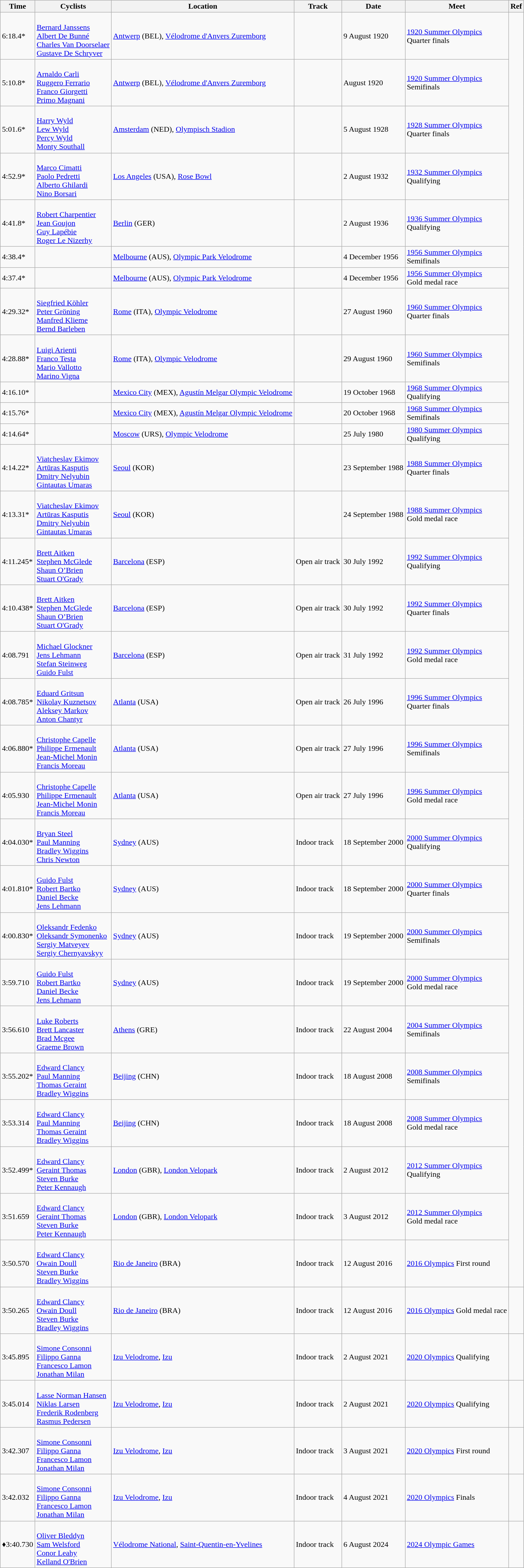<table class="wikitable">
<tr align="left">
<th>Time</th>
<th>Cyclists</th>
<th>Location</th>
<th>Track</th>
<th>Date</th>
<th>Meet</th>
<th>Ref</th>
</tr>
<tr>
<td>6:18.4*</td>
<td> <br><a href='#'>Bernard Janssens</a><br><a href='#'>Albert De Bunné</a><br><a href='#'>Charles Van Doorselaer</a><br><a href='#'>Gustave De Schryver</a></td>
<td><a href='#'>Antwerp</a> (BEL), <a href='#'>Vélodrome d'Anvers Zuremborg</a></td>
<td></td>
<td>9 August 1920</td>
<td><a href='#'>1920 Summer Olympics</a><br>Quarter finals</td>
</tr>
<tr>
<td>5:10.8*</td>
<td><br><a href='#'>Arnaldo Carli</a><br><a href='#'>Ruggero Ferrario</a><br><a href='#'>Franco Giorgetti</a><br><a href='#'>Primo Magnani</a></td>
<td><a href='#'>Antwerp</a> (BEL), <a href='#'>Vélodrome d'Anvers Zuremborg</a></td>
<td></td>
<td>August 1920</td>
<td><a href='#'>1920 Summer Olympics</a><br>Semifinals</td>
</tr>
<tr>
<td>5:01.6*</td>
<td> <br><a href='#'>Harry Wyld</a><br><a href='#'>Lew Wyld</a><br><a href='#'>Percy Wyld</a><br><a href='#'>Monty Southall</a></td>
<td><a href='#'>Amsterdam</a> (NED), <a href='#'>Olympisch Stadion</a></td>
<td></td>
<td>5 August 1928</td>
<td><a href='#'>1928 Summer Olympics</a><br>Quarter finals</td>
</tr>
<tr>
<td>4:52.9*</td>
<td><br><a href='#'>Marco Cimatti</a><br><a href='#'>Paolo Pedretti</a><br><a href='#'>Alberto Ghilardi</a><br><a href='#'>Nino Borsari</a></td>
<td><a href='#'>Los Angeles</a> (USA), <a href='#'>Rose Bowl</a></td>
<td></td>
<td>2 August 1932</td>
<td><a href='#'>1932 Summer Olympics</a><br>Qualifying</td>
</tr>
<tr>
<td>4:41.8*</td>
<td><br><a href='#'>Robert Charpentier</a><br><a href='#'>Jean Goujon</a><br><a href='#'>Guy Lapébie</a><br><a href='#'>Roger Le Nizerhy</a></td>
<td><a href='#'>Berlin</a> (GER)</td>
<td></td>
<td>2 August 1936</td>
<td><a href='#'>1936 Summer Olympics</a><br>Qualifying</td>
</tr>
<tr>
<td>4:38.4*</td>
<td></td>
<td><a href='#'>Melbourne</a> (AUS), <a href='#'>Olympic Park Velodrome</a></td>
<td></td>
<td>4 December 1956</td>
<td><a href='#'>1956 Summer Olympics</a><br>Semifinals</td>
</tr>
<tr>
<td>4:37.4*</td>
<td></td>
<td><a href='#'>Melbourne</a> (AUS), <a href='#'>Olympic Park Velodrome</a></td>
<td></td>
<td>4 December 1956</td>
<td><a href='#'>1956 Summer Olympics</a><br>Gold medal race</td>
</tr>
<tr>
<td>4:29.32*</td>
<td><br><a href='#'>Siegfried Köhler</a><br><a href='#'>Peter Gröning</a><br><a href='#'>Manfred Klieme</a><br><a href='#'>Bernd Barleben</a></td>
<td><a href='#'>Rome</a> (ITA), <a href='#'>Olympic Velodrome</a></td>
<td></td>
<td>27 August 1960</td>
<td><a href='#'>1960 Summer Olympics</a><br>Quarter finals</td>
</tr>
<tr>
<td>4:28.88*</td>
<td><br><a href='#'>Luigi Arienti</a><br><a href='#'>Franco Testa</a><br><a href='#'>Mario Vallotto</a><br><a href='#'>Marino Vigna</a></td>
<td><a href='#'>Rome</a> (ITA), <a href='#'>Olympic Velodrome</a></td>
<td></td>
<td>29 August 1960</td>
<td><a href='#'>1960 Summer Olympics</a><br>Semifinals</td>
</tr>
<tr>
<td>4:16.10*</td>
<td></td>
<td><a href='#'>Mexico City</a> (MEX), <a href='#'>Agustín Melgar Olympic Velodrome</a></td>
<td></td>
<td>19 October 1968</td>
<td><a href='#'>1968 Summer Olympics</a><br>Qualifying</td>
</tr>
<tr>
<td>4:15.76*</td>
<td></td>
<td><a href='#'>Mexico City</a> (MEX), <a href='#'>Agustín Melgar Olympic Velodrome</a></td>
<td></td>
<td>20 October 1968</td>
<td><a href='#'>1968 Summer Olympics</a><br>Semifinals</td>
</tr>
<tr>
<td>4:14.64*</td>
<td></td>
<td><a href='#'>Moscow</a> (URS), <a href='#'>Olympic Velodrome</a></td>
<td></td>
<td>25 July 1980</td>
<td><a href='#'>1980 Summer Olympics</a><br>Qualifying</td>
</tr>
<tr>
<td>4:14.22*</td>
<td><br><a href='#'>Viatcheslav Ekimov</a><br><a href='#'>Artūras Kasputis</a><br><a href='#'>Dmitry Nelyubin</a><br><a href='#'>Gintautas Umaras</a></td>
<td><a href='#'>Seoul</a> (KOR)</td>
<td></td>
<td>23 September 1988</td>
<td><a href='#'>1988 Summer Olympics</a><br>Quarter finals</td>
</tr>
<tr>
<td>4:13.31*</td>
<td><br><a href='#'>Viatcheslav Ekimov</a><br><a href='#'>Artūras Kasputis</a><br><a href='#'>Dmitry Nelyubin</a><br><a href='#'>Gintautas Umaras</a></td>
<td><a href='#'>Seoul</a> (KOR)</td>
<td></td>
<td>24 September 1988</td>
<td><a href='#'>1988 Summer Olympics</a><br>Gold medal race</td>
</tr>
<tr>
<td>4:11.245*</td>
<td><br><a href='#'>Brett Aitken</a><br><a href='#'>Stephen McGlede</a><br><a href='#'>Shaun O’Brien</a><br><a href='#'>Stuart O'Grady</a></td>
<td><a href='#'>Barcelona</a> (ESP)</td>
<td>Open air track</td>
<td>30 July 1992</td>
<td><a href='#'>1992 Summer Olympics</a><br>Qualifying</td>
</tr>
<tr>
<td>4:10.438*</td>
<td><br><a href='#'>Brett Aitken</a><br><a href='#'>Stephen McGlede</a><br><a href='#'>Shaun O’Brien</a><br><a href='#'>Stuart O'Grady</a></td>
<td><a href='#'>Barcelona</a> (ESP)</td>
<td>Open air track</td>
<td>30 July 1992</td>
<td><a href='#'>1992 Summer Olympics</a><br>Quarter finals</td>
</tr>
<tr>
<td>4:08.791</td>
<td><br><a href='#'>Michael Glockner</a><br><a href='#'>Jens Lehmann</a><br><a href='#'>Stefan Steinweg</a><br><a href='#'>Guido Fulst</a></td>
<td><a href='#'>Barcelona</a> (ESP)</td>
<td>Open air track</td>
<td>31 July 1992</td>
<td><a href='#'>1992 Summer Olympics</a><br>Gold medal race</td>
</tr>
<tr>
<td>4:08.785*</td>
<td><br><a href='#'>Eduard Gritsun</a><br><a href='#'>Nikolay Kuznetsov</a><br><a href='#'>Aleksey Markov</a><br><a href='#'>Anton Chantyr</a></td>
<td><a href='#'>Atlanta</a> (USA)</td>
<td>Open air track</td>
<td>26 July 1996</td>
<td><a href='#'>1996 Summer Olympics</a><br>Quarter finals</td>
</tr>
<tr>
<td>4:06.880*</td>
<td><br><a href='#'>Christophe Capelle</a><br><a href='#'>Philippe Ermenault</a><br><a href='#'>Jean-Michel Monin</a><br><a href='#'>Francis Moreau</a></td>
<td><a href='#'>Atlanta</a> (USA)</td>
<td>Open air track</td>
<td>27 July 1996</td>
<td><a href='#'>1996 Summer Olympics</a><br>Semifinals</td>
</tr>
<tr>
<td>4:05.930</td>
<td><br><a href='#'>Christophe Capelle</a><br><a href='#'>Philippe Ermenault</a><br><a href='#'>Jean-Michel Monin</a><br><a href='#'>Francis Moreau</a></td>
<td><a href='#'>Atlanta</a> (USA)</td>
<td>Open air track</td>
<td>27 July 1996</td>
<td><a href='#'>1996 Summer Olympics</a><br>Gold medal race</td>
</tr>
<tr>
<td>4:04.030*</td>
<td><br><a href='#'>Bryan Steel</a><br><a href='#'>Paul Manning</a><br><a href='#'>Bradley Wiggins</a><br><a href='#'>Chris Newton</a></td>
<td><a href='#'>Sydney</a> (AUS)</td>
<td>Indoor track</td>
<td>18 September 2000</td>
<td><a href='#'>2000 Summer Olympics</a><br>Qualifying</td>
</tr>
<tr>
<td>4:01.810*</td>
<td><br><a href='#'>Guido Fulst</a><br><a href='#'>Robert Bartko</a><br><a href='#'>Daniel Becke</a><br><a href='#'>Jens Lehmann</a></td>
<td><a href='#'>Sydney</a> (AUS)</td>
<td>Indoor track</td>
<td>18 September 2000</td>
<td><a href='#'>2000 Summer Olympics</a><br>Quarter finals</td>
</tr>
<tr>
<td>4:00.830*</td>
<td><br><a href='#'>Oleksandr Fedenko</a><br><a href='#'>Oleksandr Symonenko</a><br><a href='#'>Sergiy Matveyev</a><br><a href='#'>Sergiy Chernyavskyy</a></td>
<td><a href='#'>Sydney</a> (AUS)</td>
<td>Indoor track</td>
<td>19 September 2000</td>
<td><a href='#'>2000 Summer Olympics</a><br>Semifinals</td>
</tr>
<tr>
<td>3:59.710</td>
<td><br><a href='#'>Guido Fulst</a><br><a href='#'>Robert Bartko</a><br><a href='#'>Daniel Becke</a><br><a href='#'>Jens Lehmann</a></td>
<td><a href='#'>Sydney</a> (AUS)</td>
<td>Indoor track</td>
<td>19 September 2000</td>
<td><a href='#'>2000 Summer Olympics</a><br>Gold medal race</td>
</tr>
<tr>
<td>3:56.610</td>
<td><br><a href='#'>Luke Roberts</a><br><a href='#'>Brett Lancaster</a><br><a href='#'>Brad Mcgee</a><br><a href='#'>Graeme Brown</a></td>
<td><a href='#'>Athens</a> (GRE)</td>
<td>Indoor track</td>
<td>22 August 2004</td>
<td><a href='#'>2004 Summer Olympics</a><br>Semifinals</td>
</tr>
<tr>
<td>3:55.202*</td>
<td><br><a href='#'>Edward Clancy</a><br><a href='#'>Paul Manning</a><br><a href='#'>Thomas Geraint</a><br><a href='#'>Bradley Wiggins</a></td>
<td><a href='#'>Beijing</a> (CHN)</td>
<td>Indoor track</td>
<td>18 August 2008</td>
<td><a href='#'>2008 Summer Olympics</a><br>Semifinals</td>
</tr>
<tr>
<td>3:53.314</td>
<td><br><a href='#'>Edward Clancy</a><br><a href='#'>Paul Manning</a><br><a href='#'>Thomas Geraint</a><br><a href='#'>Bradley Wiggins</a></td>
<td><a href='#'>Beijing</a> (CHN)</td>
<td>Indoor track</td>
<td>18 August 2008</td>
<td><a href='#'>2008 Summer Olympics</a><br>Gold medal race</td>
</tr>
<tr>
<td>3:52.499*</td>
<td><br><a href='#'>Edward Clancy</a><br><a href='#'>Geraint Thomas</a><br><a href='#'>Steven Burke</a><br><a href='#'>Peter Kennaugh</a></td>
<td><a href='#'>London</a> (GBR), <a href='#'>London Velopark</a></td>
<td>Indoor track</td>
<td>2 August 2012</td>
<td><a href='#'>2012 Summer Olympics</a><br>Qualifying</td>
</tr>
<tr>
<td>3:51.659</td>
<td><br><a href='#'>Edward Clancy</a><br><a href='#'>Geraint Thomas</a><br><a href='#'>Steven Burke</a><br><a href='#'>Peter Kennaugh</a></td>
<td><a href='#'>London</a> (GBR), <a href='#'>London Velopark</a></td>
<td>Indoor track</td>
<td>3 August 2012</td>
<td><a href='#'>2012 Summer Olympics</a><br>Gold medal race</td>
</tr>
<tr>
<td>3:50.570</td>
<td><br><a href='#'>Edward Clancy</a><br><a href='#'>Owain Doull</a><br><a href='#'>Steven Burke</a><br><a href='#'>Bradley Wiggins</a></td>
<td><a href='#'>Rio de Janeiro</a> (BRA)</td>
<td>Indoor track</td>
<td>12 August 2016</td>
<td><a href='#'>2016 Olympics</a> First round</td>
</tr>
<tr>
<td>3:50.265</td>
<td><br><a href='#'>Edward Clancy</a><br><a href='#'>Owain Doull</a><br><a href='#'>Steven Burke</a><br><a href='#'>Bradley Wiggins</a></td>
<td><a href='#'>Rio de Janeiro</a> (BRA)</td>
<td>Indoor track</td>
<td>12 August 2016</td>
<td><a href='#'>2016 Olympics</a> Gold medal race</td>
<td></td>
</tr>
<tr>
<td>3:45.895</td>
<td><br><a href='#'>Simone Consonni</a><br><a href='#'>Filippo Ganna</a><br><a href='#'>Francesco Lamon</a><br><a href='#'>Jonathan Milan</a></td>
<td> <a href='#'>Izu Velodrome</a>, <a href='#'>Izu</a></td>
<td>Indoor track</td>
<td>2 August 2021</td>
<td><a href='#'>2020 Olympics</a> Qualifying</td>
<td></td>
</tr>
<tr>
<td>3:45.014</td>
<td><br><a href='#'>Lasse Norman Hansen</a><br><a href='#'>Niklas Larsen</a><br><a href='#'>Frederik Rodenberg</a><br><a href='#'>Rasmus Pedersen</a></td>
<td> <a href='#'>Izu Velodrome</a>, <a href='#'>Izu</a></td>
<td>Indoor track</td>
<td>2 August 2021</td>
<td><a href='#'>2020 Olympics</a> Qualifying</td>
<td></td>
</tr>
<tr>
<td>3:42.307</td>
<td><br><a href='#'>Simone Consonni</a><br><a href='#'>Filippo Ganna</a><br><a href='#'>Francesco Lamon</a><br><a href='#'>Jonathan Milan</a></td>
<td> <a href='#'>Izu Velodrome</a>, <a href='#'>Izu</a></td>
<td>Indoor track</td>
<td>3 August 2021</td>
<td><a href='#'>2020 Olympics</a> First round</td>
<td></td>
</tr>
<tr>
<td>3:42.032</td>
<td><br><a href='#'>Simone Consonni</a><br><a href='#'>Filippo Ganna</a><br><a href='#'>Francesco Lamon</a><br><a href='#'>Jonathan Milan</a></td>
<td> <a href='#'>Izu Velodrome</a>, <a href='#'>Izu</a></td>
<td>Indoor track</td>
<td>4 August 2021</td>
<td><a href='#'>2020 Olympics</a> Finals</td>
<td></td>
</tr>
<tr>
<td>♦3:40.730</td>
<td><br><a href='#'>Oliver Bleddyn</a><br><a href='#'>Sam Welsford</a><br><a href='#'>Conor Leahy</a><br><a href='#'>Kelland O'Brien</a></td>
<td> <a href='#'>Vélodrome National</a>, <a href='#'>Saint-Quentin-en-Yvelines</a></td>
<td>Indoor track</td>
<td>6 August 2024</td>
<td><a href='#'>2024 Olympic Games</a></td>
<td></td>
</tr>
</table>
